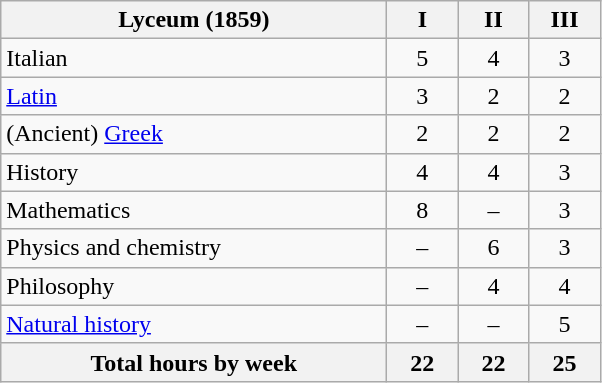<table class="wikitable">
<tr>
<th width="250">Lyceum (1859)</th>
<th width="40">I</th>
<th width="40">II</th>
<th width="40">III</th>
</tr>
<tr align="center">
<td align="left">Italian</td>
<td>5</td>
<td>4</td>
<td>3</td>
</tr>
<tr align="center">
<td align="left"><a href='#'>Latin</a></td>
<td>3</td>
<td>2</td>
<td>2</td>
</tr>
<tr align="center">
<td align="left">(Ancient) <a href='#'>Greek</a></td>
<td>2</td>
<td>2</td>
<td>2</td>
</tr>
<tr align="center">
<td align="left">History</td>
<td>4</td>
<td>4</td>
<td>3</td>
</tr>
<tr align="center">
<td align="left">Mathematics</td>
<td>8</td>
<td>–</td>
<td>3</td>
</tr>
<tr align="center">
<td align="left">Physics and chemistry</td>
<td>–</td>
<td>6</td>
<td>3</td>
</tr>
<tr align="center">
<td align="left">Philosophy</td>
<td>–</td>
<td>4</td>
<td>4</td>
</tr>
<tr align="center">
<td align="left"><a href='#'>Natural history</a></td>
<td>–</td>
<td>–</td>
<td>5</td>
</tr>
<tr>
<th>Total hours by week</th>
<th>22</th>
<th>22</th>
<th>25</th>
</tr>
</table>
